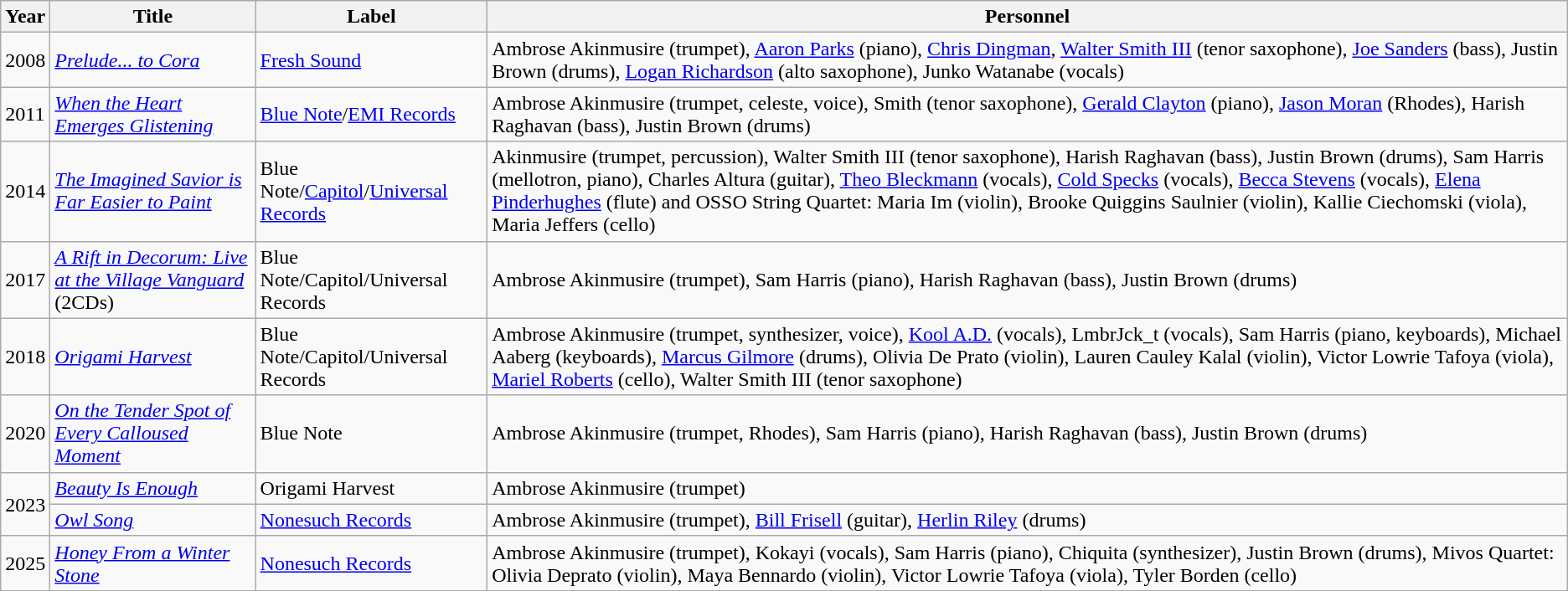<table class="wikitable">
<tr>
<th>Year</th>
<th>Title</th>
<th>Label</th>
<th>Personnel</th>
</tr>
<tr>
<td>2008</td>
<td><em><a href='#'>Prelude... to Cora</a></em></td>
<td><a href='#'>Fresh Sound</a></td>
<td>Ambrose Akinmusire (trumpet), <a href='#'>Aaron Parks</a> (piano), <a href='#'>Chris Dingman</a>, <a href='#'>Walter Smith III</a> (tenor saxophone), <a href='#'>Joe Sanders</a> (bass), Justin Brown (drums), <a href='#'>Logan Richardson</a> (alto saxophone), Junko Watanabe (vocals)</td>
</tr>
<tr>
<td>2011</td>
<td><em><a href='#'>When the Heart Emerges Glistening</a></em></td>
<td><a href='#'>Blue Note</a>/<a href='#'>EMI Records</a></td>
<td>Ambrose Akinmusire (trumpet, celeste, voice), Smith (tenor saxophone), <a href='#'>Gerald Clayton</a> (piano), <a href='#'>Jason Moran</a> (Rhodes), Harish Raghavan (bass), Justin Brown (drums)</td>
</tr>
<tr>
<td>2014</td>
<td><em><a href='#'>The Imagined Savior is Far Easier to Paint</a></em></td>
<td>Blue Note/<a href='#'>Capitol</a>/<a href='#'>Universal Records</a></td>
<td>Akinmusire (trumpet, percussion), Walter Smith III (tenor saxophone), Harish Raghavan (bass), Justin Brown (drums), Sam Harris (mellotron, piano), Charles Altura (guitar), <a href='#'>Theo Bleckmann</a> (vocals), <a href='#'>Cold Specks</a> (vocals), <a href='#'>Becca Stevens</a> (vocals), <a href='#'>Elena Pinderhughes</a> (flute) and OSSO String Quartet: Maria Im (violin), Brooke Quiggins Saulnier (violin), Kallie Ciechomski (viola), Maria Jeffers (cello)</td>
</tr>
<tr>
<td>2017</td>
<td><em><a href='#'>A Rift in Decorum: Live at the Village Vanguard</a></em> (2CDs)</td>
<td>Blue Note/Capitol/Universal Records</td>
<td>Ambrose Akinmusire (trumpet), Sam Harris (piano), Harish Raghavan (bass), Justin Brown (drums)</td>
</tr>
<tr>
<td>2018</td>
<td><em><a href='#'>Origami Harvest</a></em></td>
<td>Blue Note/Capitol/Universal Records</td>
<td>Ambrose Akinmusire (trumpet, synthesizer, voice), <a href='#'>Kool A.D.</a> (vocals), LmbrJck_t (vocals), Sam Harris (piano, keyboards), Michael Aaberg (keyboards), <a href='#'>Marcus Gilmore</a> (drums), Olivia De Prato (violin), Lauren Cauley Kalal (violin), Victor Lowrie Tafoya (viola), <a href='#'>Mariel Roberts</a> (cello), Walter Smith III (tenor saxophone)</td>
</tr>
<tr>
<td>2020</td>
<td><em><a href='#'>On the Tender Spot of Every Calloused Moment</a></em></td>
<td>Blue Note</td>
<td>Ambrose Akinmusire (trumpet, Rhodes), Sam Harris (piano), Harish Raghavan (bass), Justin Brown (drums)</td>
</tr>
<tr>
<td rowspan="2">2023</td>
<td><em><a href='#'>Beauty Is Enough</a></em></td>
<td>Origami Harvest</td>
<td>Ambrose Akinmusire (trumpet)</td>
</tr>
<tr>
<td><em><a href='#'>Owl Song</a></em></td>
<td><a href='#'>Nonesuch Records</a></td>
<td>Ambrose Akinmusire (trumpet), <a href='#'>Bill Frisell</a> (guitar), <a href='#'>Herlin Riley</a> (drums)</td>
</tr>
<tr>
<td rowspan="2">2025</td>
<td><em><a href='#'>Honey From a Winter Stone</a></em></td>
<td><a href='#'>Nonesuch Records</a></td>
<td>Ambrose Akinmusire (trumpet), Kokayi (vocals), Sam Harris (piano), Chiquita (synthesizer), Justin Brown (drums), Mivos Quartet: Olivia Deprato (violin), Maya Bennardo (violin), Victor Lowrie Tafoya (viola), Tyler Borden (cello)</td>
</tr>
</table>
